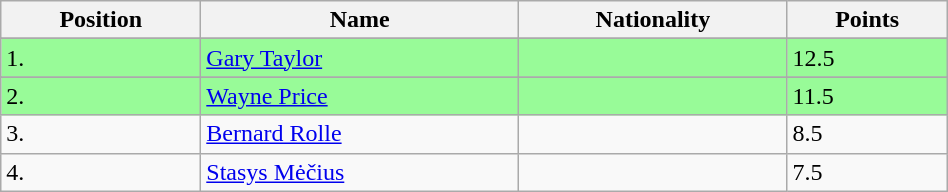<table class="wikitable" style="display: inline-table; width: 50%;">
<tr>
<th>Position</th>
<th>Name</th>
<th>Nationality</th>
<th>Points</th>
</tr>
<tr>
</tr>
<tr style="background:palegreen">
<td>1.</td>
<td><a href='#'>Gary Taylor</a></td>
<td></td>
<td>12.5</td>
</tr>
<tr>
</tr>
<tr style="background:palegreen">
<td>2.</td>
<td><a href='#'>Wayne Price</a></td>
<td></td>
<td>11.5</td>
</tr>
<tr>
<td>3.</td>
<td><a href='#'>Bernard Rolle</a></td>
<td></td>
<td>8.5</td>
</tr>
<tr>
<td>4.</td>
<td><a href='#'>Stasys Mėčius</a></td>
<td></td>
<td>7.5</td>
</tr>
</table>
